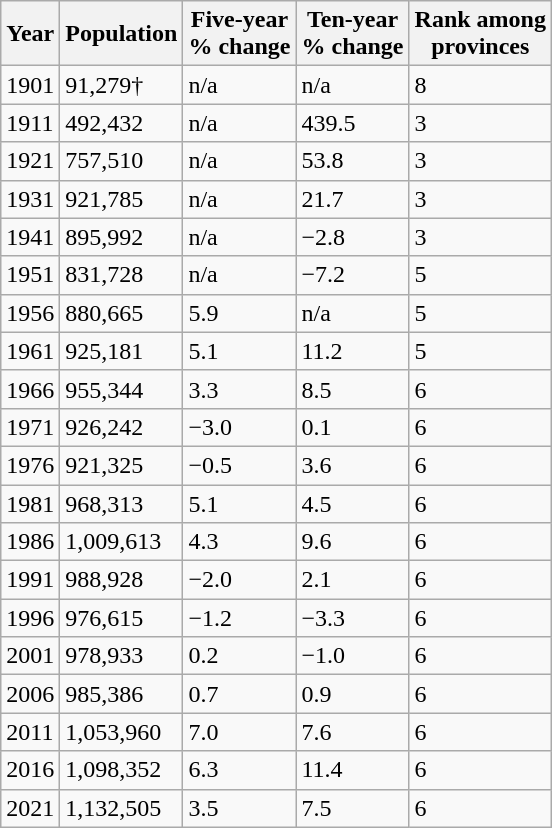<table class="wikitable">
<tr>
<th>Year</th>
<th>Population</th>
<th>Five-year <br>% change</th>
<th>Ten-year<br>% change</th>
<th>Rank among<br>provinces</th>
</tr>
<tr>
<td>1901</td>
<td>91,279†</td>
<td>n/a</td>
<td>n/a</td>
<td>8</td>
</tr>
<tr>
<td>1911</td>
<td>492,432</td>
<td>n/a</td>
<td>439.5</td>
<td>3</td>
</tr>
<tr>
<td>1921</td>
<td>757,510</td>
<td>n/a</td>
<td>53.8</td>
<td>3</td>
</tr>
<tr>
<td>1931</td>
<td>921,785</td>
<td>n/a</td>
<td>21.7</td>
<td>3</td>
</tr>
<tr>
<td>1941</td>
<td>895,992</td>
<td>n/a</td>
<td>−2.8</td>
<td>3</td>
</tr>
<tr>
<td>1951</td>
<td>831,728</td>
<td>n/a</td>
<td>−7.2</td>
<td>5</td>
</tr>
<tr>
<td>1956</td>
<td>880,665</td>
<td>5.9</td>
<td>n/a</td>
<td>5</td>
</tr>
<tr>
<td>1961</td>
<td>925,181</td>
<td>5.1</td>
<td>11.2</td>
<td>5</td>
</tr>
<tr>
<td>1966</td>
<td>955,344</td>
<td>3.3</td>
<td>8.5</td>
<td>6</td>
</tr>
<tr>
<td>1971</td>
<td>926,242</td>
<td>−3.0</td>
<td>0.1</td>
<td>6</td>
</tr>
<tr>
<td>1976</td>
<td>921,325</td>
<td>−0.5</td>
<td>3.6</td>
<td>6</td>
</tr>
<tr>
<td>1981</td>
<td>968,313</td>
<td>5.1</td>
<td>4.5</td>
<td>6</td>
</tr>
<tr>
<td>1986</td>
<td>1,009,613</td>
<td>4.3</td>
<td>9.6</td>
<td>6</td>
</tr>
<tr>
<td>1991</td>
<td>988,928</td>
<td>−2.0</td>
<td>2.1</td>
<td>6</td>
</tr>
<tr>
<td>1996</td>
<td>976,615</td>
<td>−1.2</td>
<td>−3.3</td>
<td>6</td>
</tr>
<tr>
<td>2001</td>
<td>978,933</td>
<td>0.2</td>
<td>−1.0</td>
<td>6</td>
</tr>
<tr>
<td>2006</td>
<td>985,386</td>
<td>0.7</td>
<td>0.9</td>
<td>6</td>
</tr>
<tr>
<td>2011</td>
<td>1,053,960</td>
<td>7.0</td>
<td>7.6</td>
<td>6</td>
</tr>
<tr>
<td>2016</td>
<td>1,098,352</td>
<td>6.3</td>
<td>11.4</td>
<td>6</td>
</tr>
<tr>
<td>2021</td>
<td>1,132,505</td>
<td>3.5</td>
<td>7.5</td>
<td>6</td>
</tr>
</table>
